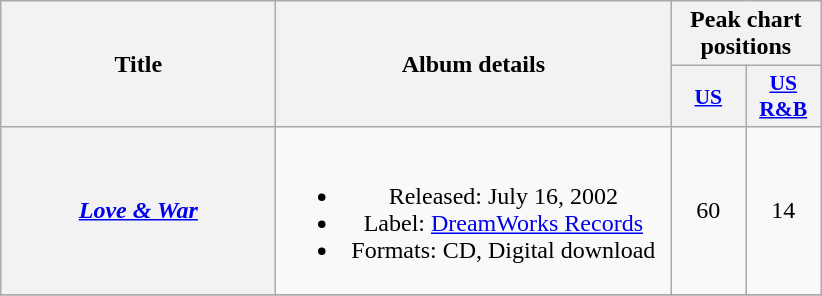<table class="wikitable plainrowheaders" style="text-align:center;">
<tr>
<th scope="col" rowspan="2" style="width:11em;">Title</th>
<th scope="col" rowspan="2" style="width:16em;">Album details</th>
<th scope="col" colspan="4">Peak chart positions</th>
</tr>
<tr>
<th scope="col" style="width:3em;font-size:90%;"><a href='#'>US</a><br></th>
<th scope="col" style="width:3em;font-size:90%;"><a href='#'>US<br>R&B</a><br></th>
</tr>
<tr>
<th scope="row"><em><a href='#'>Love & War</a></em></th>
<td><br><ul><li>Released: July 16, 2002</li><li>Label: <a href='#'>DreamWorks Records</a></li><li>Formats: CD, Digital download</li></ul></td>
<td>60</td>
<td>14</td>
</tr>
<tr>
</tr>
</table>
